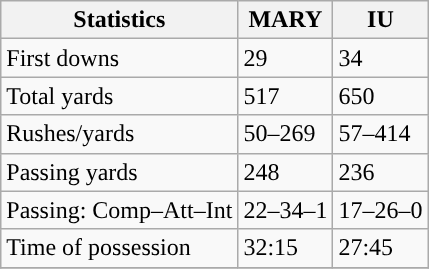<table class="wikitable" style="float: left;">
<tr>
<th>Statistics</th>
<th>MARY</th>
<th>IU</th>
</tr>
<tr>
<td>First downs</td>
<td>29</td>
<td>34</td>
</tr>
<tr>
<td>Total yards</td>
<td>517</td>
<td>650</td>
</tr>
<tr>
<td>Rushes/yards</td>
<td>50–269</td>
<td>57–414</td>
</tr>
<tr>
<td>Passing yards</td>
<td>248</td>
<td>236</td>
</tr>
<tr>
<td>Passing: Comp–Att–Int</td>
<td>22–34–1</td>
<td>17–26–0</td>
</tr>
<tr>
<td>Time of possession</td>
<td>32:15</td>
<td>27:45</td>
</tr>
<tr>
</tr>
</table>
